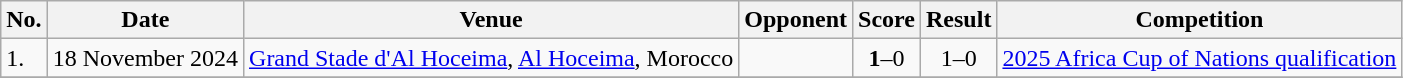<table class="wikitable">
<tr>
<th>No.</th>
<th>Date</th>
<th>Venue</th>
<th>Opponent</th>
<th>Score</th>
<th>Result</th>
<th>Competition</th>
</tr>
<tr>
<td>1.</td>
<td>18 November 2024</td>
<td><a href='#'>Grand Stade d'Al Hoceima</a>, <a href='#'>Al Hoceima</a>, Morocco</td>
<td></td>
<td align=center><strong>1</strong>–0</td>
<td align=center>1–0</td>
<td><a href='#'>2025 Africa Cup of Nations qualification</a></td>
</tr>
<tr>
</tr>
</table>
